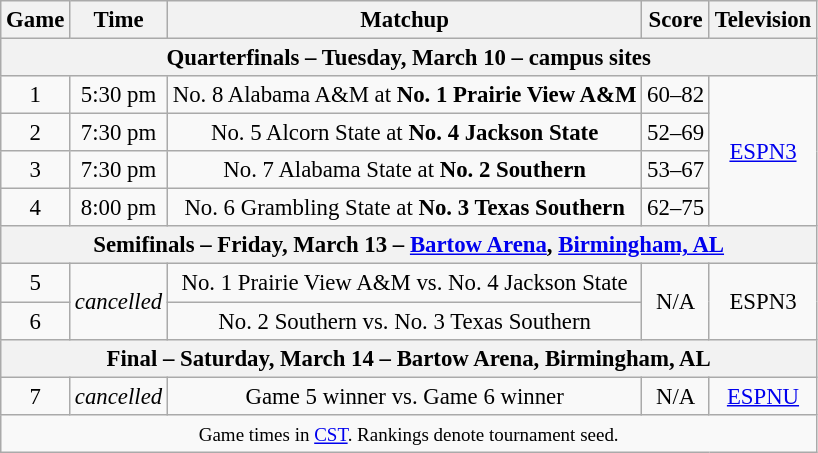<table class="wikitable" style="font-size: 95%;text-align:center">
<tr>
<th>Game</th>
<th>Time</th>
<th>Matchup</th>
<th>Score</th>
<th>Television</th>
</tr>
<tr>
<th colspan=5>Quarterfinals – Tuesday, March 10 – campus sites</th>
</tr>
<tr>
<td>1</td>
<td>5:30 pm</td>
<td>No. 8 Alabama A&M  at <strong>No. 1 Prairie View A&M</strong></td>
<td>60–82</td>
<td rowspan=4><a href='#'>ESPN3</a></td>
</tr>
<tr>
<td>2</td>
<td>7:30 pm</td>
<td>No. 5 Alcorn State at <strong>No. 4 Jackson State</strong></td>
<td>52–69</td>
</tr>
<tr>
<td>3</td>
<td>7:30 pm</td>
<td>No. 7 Alabama State at <strong>No. 2 Southern</strong></td>
<td>53–67</td>
</tr>
<tr>
<td>4</td>
<td>8:00 pm</td>
<td>No. 6 Grambling State at <strong>No. 3 Texas Southern</strong></td>
<td>62–75</td>
</tr>
<tr>
<th colspan=5>Semifinals – Friday, March 13 – <a href='#'>Bartow Arena</a>, <a href='#'>Birmingham, AL</a></th>
</tr>
<tr>
<td>5</td>
<td rowspan=2><em>cancelled</em></td>
<td>No. 1 Prairie View A&M vs. No. 4 Jackson State</td>
<td rowspan=2>N/A</td>
<td rowspan=2>ESPN3</td>
</tr>
<tr>
<td>6</td>
<td>No. 2 Southern vs. No. 3 Texas Southern</td>
</tr>
<tr>
<th colspan=5>Final – Saturday, March 14 – Bartow Arena, Birmingham, AL</th>
</tr>
<tr>
<td>7</td>
<td><em>cancelled</em></td>
<td>Game 5 winner vs. Game 6 winner</td>
<td>N/A</td>
<td><a href='#'>ESPNU</a></td>
</tr>
<tr>
<td colspan=5><small>Game times in <a href='#'>CST</a>. Rankings denote tournament seed.</small></td>
</tr>
</table>
